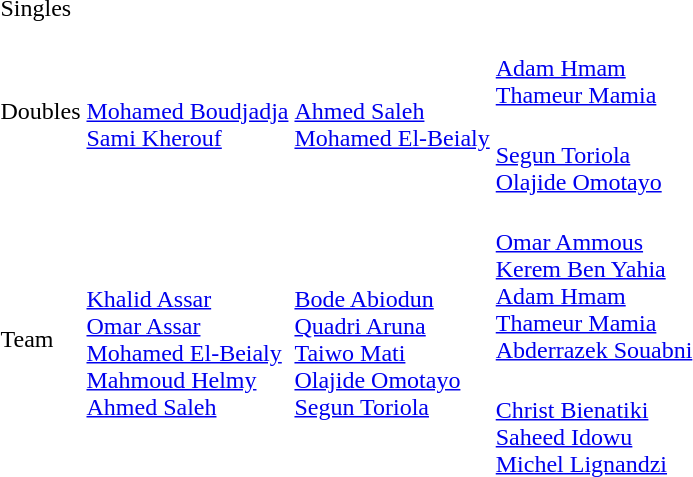<table>
<tr>
<td rowspan=2>Singles</td>
<td rowspan=2></td>
<td rowspan=2></td>
<td></td>
</tr>
<tr>
<td></td>
</tr>
<tr>
<td rowspan=2>Doubles</td>
<td rowspan=2><br><a href='#'>Mohamed Boudjadja</a><br><a href='#'>Sami Kherouf</a></td>
<td rowspan=2><br><a href='#'>Ahmed Saleh</a><br><a href='#'>Mohamed El-Beialy</a></td>
<td><br><a href='#'>Adam Hmam</a><br><a href='#'>Thameur Mamia</a></td>
</tr>
<tr>
<td><br><a href='#'>Segun Toriola</a><br><a href='#'>Olajide Omotayo</a></td>
</tr>
<tr>
<td rowspan=2>Team</td>
<td rowspan=2><br><a href='#'>Khalid Assar</a><br><a href='#'>Omar Assar</a><br><a href='#'>Mohamed El-Beialy</a><br><a href='#'>Mahmoud Helmy</a><br><a href='#'>Ahmed Saleh</a></td>
<td rowspan=2><br><a href='#'>Bode Abiodun</a><br><a href='#'>Quadri Aruna</a><br><a href='#'>Taiwo Mati</a><br><a href='#'>Olajide Omotayo</a><br><a href='#'>Segun Toriola</a></td>
<td><br><a href='#'>Omar Ammous</a><br><a href='#'>Kerem Ben Yahia</a><br><a href='#'>Adam Hmam</a><br><a href='#'>Thameur Mamia</a><br><a href='#'>Abderrazek Souabni</a></td>
</tr>
<tr>
<td><br><a href='#'>Christ Bienatiki</a><br><a href='#'>Saheed Idowu</a><br><a href='#'>Michel Lignandzi</a></td>
</tr>
</table>
